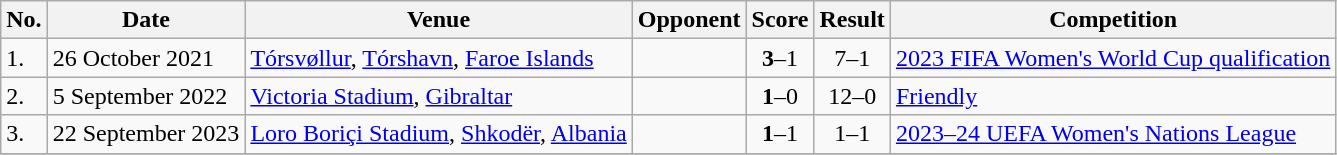<table class="wikitable">
<tr>
<th>No.</th>
<th>Date</th>
<th>Venue</th>
<th>Opponent</th>
<th>Score</th>
<th>Result</th>
<th>Competition</th>
</tr>
<tr>
<td>1.</td>
<td>26 October 2021</td>
<td><a href='#'>Tórsvøllur</a>, <a href='#'>Tórshavn</a>, <a href='#'>Faroe Islands</a></td>
<td></td>
<td align=center><strong>3</strong>–1</td>
<td align=center>7–1</td>
<td><a href='#'>2023 FIFA Women's World Cup qualification</a></td>
</tr>
<tr>
<td>2.</td>
<td>5 September 2022</td>
<td><a href='#'>Victoria Stadium</a>, <a href='#'>Gibraltar</a></td>
<td></td>
<td align=center><strong>1</strong>–0</td>
<td align=center>12–0</td>
<td><a href='#'>Friendly</a></td>
</tr>
<tr>
<td>3.</td>
<td>22 September 2023</td>
<td><a href='#'>Loro Boriçi Stadium</a>, <a href='#'>Shkodër</a>, <a href='#'>Albania</a></td>
<td></td>
<td align=center><strong>1</strong>–1</td>
<td align=center>1–1</td>
<td><a href='#'>2023–24 UEFA Women's Nations League</a></td>
</tr>
<tr>
</tr>
</table>
